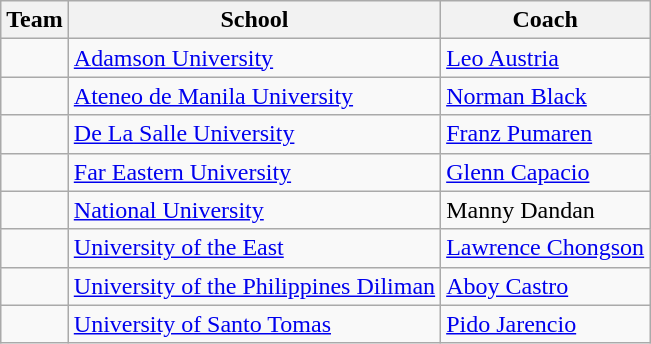<table class="wikitable">
<tr>
<th>Team</th>
<th>School</th>
<th>Coach</th>
</tr>
<tr>
<td></td>
<td><a href='#'>Adamson University</a></td>
<td><a href='#'>Leo Austria</a></td>
</tr>
<tr>
<td></td>
<td><a href='#'>Ateneo de Manila University</a></td>
<td><a href='#'>Norman Black</a></td>
</tr>
<tr>
<td></td>
<td><a href='#'>De La Salle University</a></td>
<td><a href='#'>Franz Pumaren</a></td>
</tr>
<tr>
<td></td>
<td><a href='#'>Far Eastern University</a></td>
<td><a href='#'>Glenn Capacio</a></td>
</tr>
<tr>
<td></td>
<td><a href='#'>National University</a></td>
<td>Manny Dandan</td>
</tr>
<tr>
<td></td>
<td><a href='#'>University of the East</a></td>
<td><a href='#'>Lawrence Chongson</a></td>
</tr>
<tr>
<td></td>
<td><a href='#'>University of the Philippines Diliman</a></td>
<td><a href='#'>Aboy Castro</a></td>
</tr>
<tr>
<td></td>
<td><a href='#'>University of Santo Tomas</a></td>
<td><a href='#'>Pido Jarencio</a></td>
</tr>
</table>
